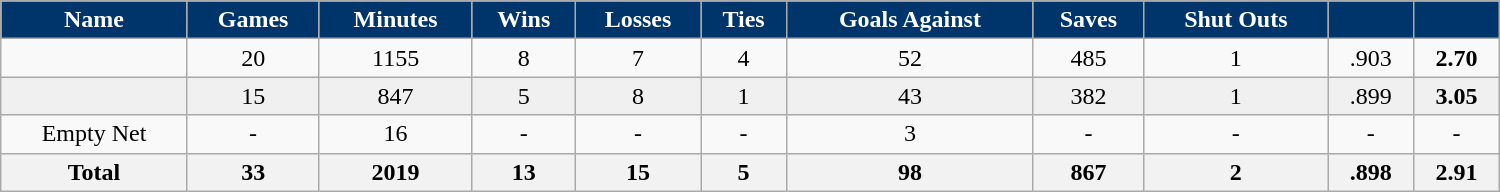<table class="wikitable sortable" width ="1000">
<tr align="center">
<th style="color:white; background:#00356B">Name</th>
<th style="color:white; background:#00356B">Games</th>
<th style="color:white; background:#00356B">Minutes</th>
<th style="color:white; background:#00356B">Wins</th>
<th style="color:white; background:#00356B">Losses</th>
<th style="color:white; background:#00356B">Ties</th>
<th style="color:white; background:#00356B">Goals Against</th>
<th style="color:white; background:#00356B">Saves</th>
<th style="color:white; background:#00356B">Shut Outs</th>
<th style="color:white; background:#00356B"><a href='#'></a></th>
<th style="color:white; background:#00356B"><a href='#'></a></th>
</tr>
<tr align="center" bgcolor="">
<td></td>
<td>20</td>
<td>1155</td>
<td>8</td>
<td>7</td>
<td>4</td>
<td>52</td>
<td>485</td>
<td>1</td>
<td>.903</td>
<td><strong>2.70</strong></td>
</tr>
<tr align="center" bgcolor="f0f0f0">
<td></td>
<td>15</td>
<td>847</td>
<td>5</td>
<td>8</td>
<td>1</td>
<td>43</td>
<td>382</td>
<td>1</td>
<td>.899</td>
<td><strong>3.05</strong></td>
</tr>
<tr align="center" bgcolor="">
<td>Empty Net</td>
<td>-</td>
<td>16</td>
<td>-</td>
<td>-</td>
<td>-</td>
<td>3</td>
<td>-</td>
<td>-</td>
<td>-</td>
<td>-</td>
</tr>
<tr>
<th>Total</th>
<th>33</th>
<th>2019</th>
<th>13</th>
<th>15</th>
<th>5</th>
<th>98</th>
<th>867</th>
<th>2</th>
<th>.898</th>
<th>2.91</th>
</tr>
</table>
